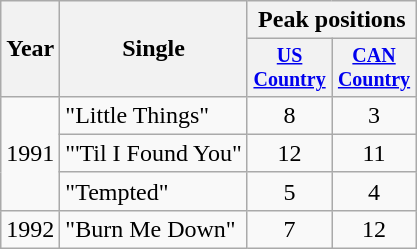<table class="wikitable" style="text-align:center;">
<tr>
<th rowspan="2">Year</th>
<th rowspan="2">Single</th>
<th colspan="2">Peak positions</th>
</tr>
<tr style="font-size:smaller;">
<th width="50"><a href='#'>US Country</a></th>
<th width="50"><a href='#'>CAN Country</a></th>
</tr>
<tr>
<td rowspan="3">1991</td>
<td align="left">"Little Things"</td>
<td>8</td>
<td>3</td>
</tr>
<tr>
<td align="left">"'Til I Found You"</td>
<td>12</td>
<td>11</td>
</tr>
<tr>
<td align="left">"Tempted"</td>
<td>5</td>
<td>4</td>
</tr>
<tr>
<td rowspan="1">1992</td>
<td align="left">"Burn Me Down"</td>
<td>7</td>
<td>12</td>
</tr>
</table>
